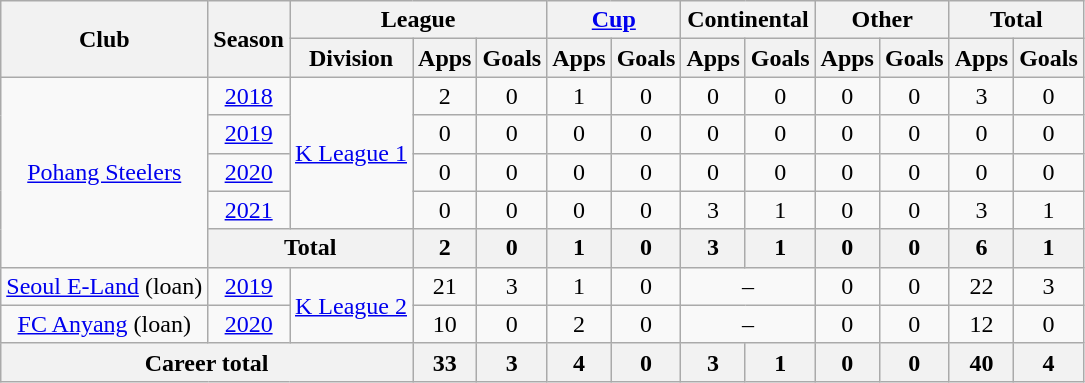<table class="wikitable" style="text-align: center">
<tr>
<th rowspan="2">Club</th>
<th rowspan="2">Season</th>
<th colspan="3">League</th>
<th colspan="2"><a href='#'>Cup</a></th>
<th colspan="2">Continental</th>
<th colspan="2">Other</th>
<th colspan="2">Total</th>
</tr>
<tr>
<th>Division</th>
<th>Apps</th>
<th>Goals</th>
<th>Apps</th>
<th>Goals</th>
<th>Apps</th>
<th>Goals</th>
<th>Apps</th>
<th>Goals</th>
<th>Apps</th>
<th>Goals</th>
</tr>
<tr>
<td rowspan="5"><a href='#'>Pohang Steelers</a></td>
<td><a href='#'>2018</a></td>
<td rowspan="4"><a href='#'>K League 1</a></td>
<td>2</td>
<td>0</td>
<td>1</td>
<td>0</td>
<td>0</td>
<td>0</td>
<td>0</td>
<td>0</td>
<td>3</td>
<td>0</td>
</tr>
<tr>
<td><a href='#'>2019</a></td>
<td>0</td>
<td>0</td>
<td>0</td>
<td>0</td>
<td>0</td>
<td>0</td>
<td>0</td>
<td>0</td>
<td>0</td>
<td>0</td>
</tr>
<tr>
<td><a href='#'>2020</a></td>
<td>0</td>
<td>0</td>
<td>0</td>
<td>0</td>
<td>0</td>
<td>0</td>
<td>0</td>
<td>0</td>
<td>0</td>
<td>0</td>
</tr>
<tr>
<td><a href='#'>2021</a></td>
<td>0</td>
<td>0</td>
<td>0</td>
<td>0</td>
<td>3</td>
<td>1</td>
<td>0</td>
<td>0</td>
<td>3</td>
<td>1</td>
</tr>
<tr>
<th colspan=2>Total</th>
<th>2</th>
<th>0</th>
<th>1</th>
<th>0</th>
<th>3</th>
<th>1</th>
<th>0</th>
<th>0</th>
<th>6</th>
<th>1</th>
</tr>
<tr>
<td><a href='#'>Seoul E-Land</a> (loan)</td>
<td><a href='#'>2019</a></td>
<td rowspan="2"><a href='#'>K League 2</a></td>
<td>21</td>
<td>3</td>
<td>1</td>
<td>0</td>
<td colspan="2">–</td>
<td>0</td>
<td>0</td>
<td>22</td>
<td>3</td>
</tr>
<tr>
<td><a href='#'>FC Anyang</a> (loan)</td>
<td><a href='#'>2020</a></td>
<td>10</td>
<td>0</td>
<td>2</td>
<td>0</td>
<td colspan="2">–</td>
<td>0</td>
<td>0</td>
<td>12</td>
<td>0</td>
</tr>
<tr>
<th colspan=3>Career total</th>
<th>33</th>
<th>3</th>
<th>4</th>
<th>0</th>
<th>3</th>
<th>1</th>
<th>0</th>
<th>0</th>
<th>40</th>
<th>4</th>
</tr>
</table>
